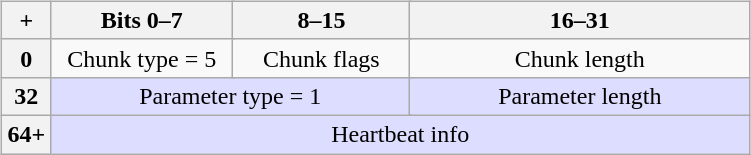<table align="right" width="40%">
<tr>
<td><br><table class="wikitable" style="margin: 0 auto; text-align: center; white-space: nowrap">
<tr>
<th>+</th>
<th colspan="8" width="25%">Bits 0–7</th>
<th colspan="8" width="25%">8–15</th>
<th colspan="16" width="50%">16–31</th>
</tr>
<tr>
<th>0</th>
<td colspan="8">Chunk type = 5</td>
<td colspan="8">Chunk flags</td>
<td colspan="16">Chunk length</td>
</tr>
<tr bgcolor="#DDDDFF">
<th>32</th>
<td colspan="16">Parameter type = 1</td>
<td colspan="16">Parameter length</td>
</tr>
<tr bgcolor="#DDDDFF">
<th>64+</th>
<td colspan="32">Heartbeat info</td>
</tr>
</table>
</td>
</tr>
</table>
